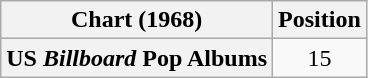<table class="wikitable plainrowheaders">
<tr>
<th scope="col">Chart (1968)</th>
<th scope="col">Position</th>
</tr>
<tr>
<th scope="row">US <em>Billboard</em> Pop Albums</th>
<td align="center">15</td>
</tr>
</table>
